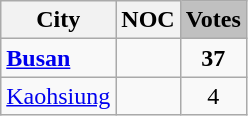<table class="wikitable">
<tr>
<th>City</th>
<th>NOC</th>
<td style="background:silver;"><strong>Votes</strong></td>
</tr>
<tr>
<td><strong><a href='#'>Busan</a></strong></td>
<td><strong></strong></td>
<td style="text-align:center;"><strong>37</strong></td>
</tr>
<tr>
<td><a href='#'>Kaohsiung</a></td>
<td></td>
<td style="text-align:center;">4</td>
</tr>
</table>
